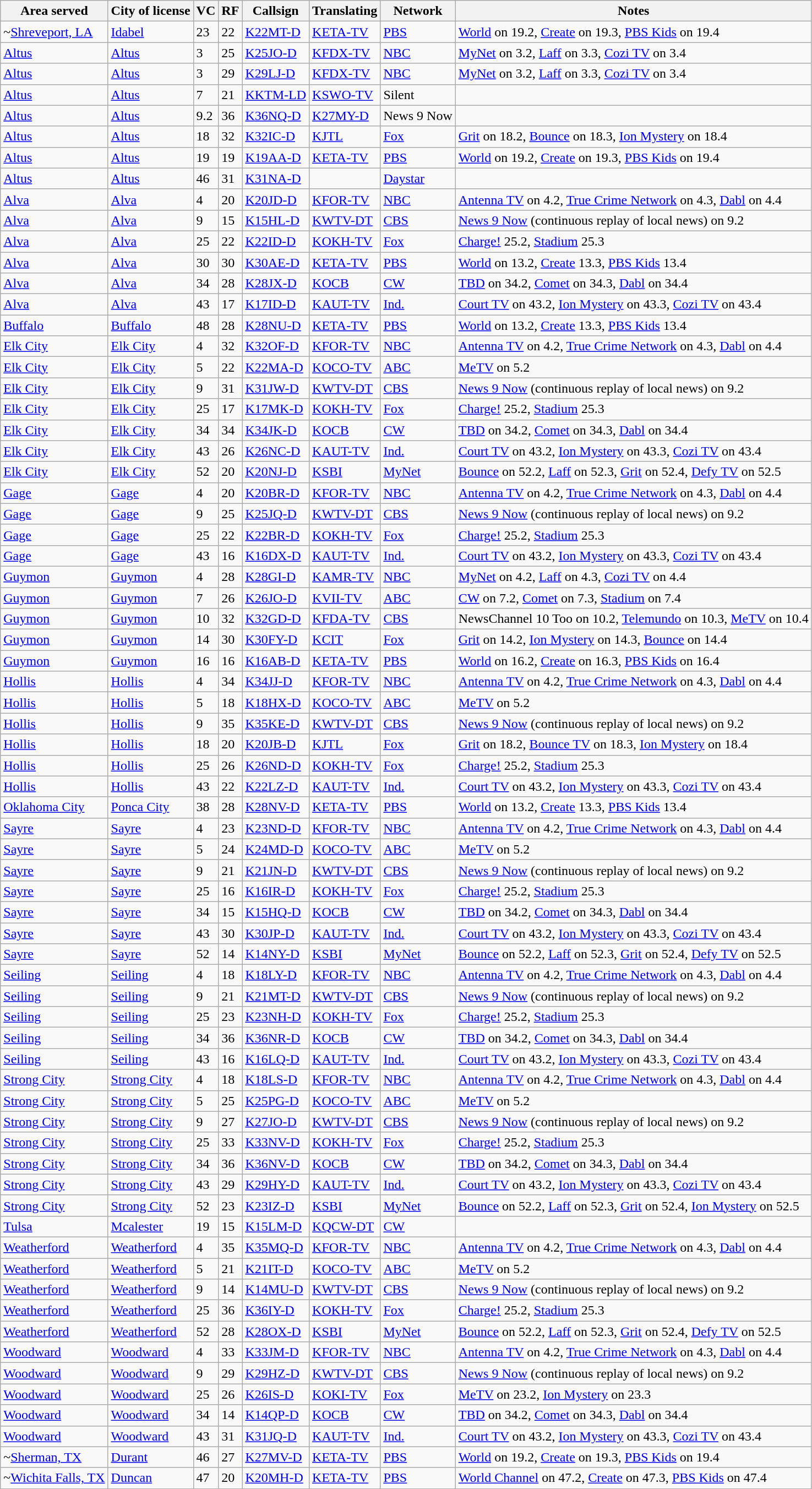<table class="sortable wikitable" style="margin: 1em 1em 1em 0; background: #f9f9f9;">
<tr>
<th>Area served</th>
<th>City of license</th>
<th>VC</th>
<th>RF</th>
<th>Callsign</th>
<th>Translating</th>
<th>Network</th>
<th class="unsortable">Notes</th>
</tr>
<tr style="vertical-align: top; text-align: left;">
<td>~<a href='#'>Shreveport, LA</a></td>
<td><a href='#'>Idabel</a></td>
<td>23</td>
<td>22</td>
<td><a href='#'>K22MT-D</a></td>
<td><a href='#'>KETA-TV</a></td>
<td><a href='#'>PBS</a></td>
<td><a href='#'>World</a> on 19.2, <a href='#'>Create</a> on 19.3, <a href='#'>PBS Kids</a> on 19.4</td>
</tr>
<tr style="vertical-align: top; text-align: left;">
<td><a href='#'>Altus</a></td>
<td><a href='#'>Altus</a></td>
<td>3</td>
<td>25</td>
<td><a href='#'>K25JO-D</a></td>
<td><a href='#'>KFDX-TV</a></td>
<td><a href='#'>NBC</a></td>
<td><a href='#'>MyNet</a> on 3.2, <a href='#'>Laff</a> on 3.3, <a href='#'>Cozi TV</a> on 3.4</td>
</tr>
<tr style="vertical-align: top; text-align: left;">
<td><a href='#'>Altus</a></td>
<td><a href='#'>Altus</a></td>
<td>3</td>
<td>29</td>
<td><a href='#'>K29LJ-D</a></td>
<td><a href='#'>KFDX-TV</a></td>
<td><a href='#'>NBC</a></td>
<td><a href='#'>MyNet</a> on 3.2, <a href='#'>Laff</a> on 3.3, <a href='#'>Cozi TV</a> on 3.4</td>
</tr>
<tr style="vertical-align: top; text-align: left;">
<td><a href='#'>Altus</a></td>
<td><a href='#'>Altus</a></td>
<td>7</td>
<td>21</td>
<td><a href='#'>KKTM-LD</a></td>
<td><a href='#'>KSWO-TV</a></td>
<td>Silent</td>
<td></td>
</tr>
<tr style="vertical-align: top; text-align: left;">
<td><a href='#'>Altus</a></td>
<td><a href='#'>Altus</a></td>
<td>9.2</td>
<td>36</td>
<td><a href='#'>K36NQ-D</a></td>
<td><a href='#'>K27MY-D</a></td>
<td>News 9 Now</td>
<td></td>
</tr>
<tr style="vertical-align: top; text-align: left;">
<td><a href='#'>Altus</a></td>
<td><a href='#'>Altus</a></td>
<td>18</td>
<td>32</td>
<td><a href='#'>K32IC-D</a></td>
<td><a href='#'>KJTL</a></td>
<td><a href='#'>Fox</a></td>
<td><a href='#'>Grit</a> on 18.2, <a href='#'>Bounce</a> on 18.3, <a href='#'>Ion Mystery</a> on 18.4</td>
</tr>
<tr style="vertical-align: top; text-align: left;">
<td><a href='#'>Altus</a></td>
<td><a href='#'>Altus</a></td>
<td>19</td>
<td>19</td>
<td><a href='#'>K19AA-D</a></td>
<td><a href='#'>KETA-TV</a></td>
<td><a href='#'>PBS</a></td>
<td><a href='#'>World</a> on 19.2, <a href='#'>Create</a> on 19.3, <a href='#'>PBS Kids</a> on 19.4</td>
</tr>
<tr style="vertical-align: top; text-align: left;">
<td><a href='#'>Altus</a></td>
<td><a href='#'>Altus</a></td>
<td>46</td>
<td>31</td>
<td><a href='#'>K31NA-D</a></td>
<td></td>
<td><a href='#'>Daystar</a></td>
<td></td>
</tr>
<tr style="vertical-align: top; text-align: left;">
<td><a href='#'>Alva</a></td>
<td><a href='#'>Alva</a></td>
<td>4</td>
<td>20</td>
<td><a href='#'>K20JD-D</a></td>
<td><a href='#'>KFOR-TV</a></td>
<td><a href='#'>NBC</a></td>
<td><a href='#'>Antenna TV</a> on 4.2, <a href='#'>True Crime Network</a> on 4.3, <a href='#'>Dabl</a> on 4.4</td>
</tr>
<tr style="vertical-align: top; text-align: left;">
<td><a href='#'>Alva</a></td>
<td><a href='#'>Alva</a></td>
<td>9</td>
<td>15</td>
<td><a href='#'>K15HL-D</a></td>
<td><a href='#'>KWTV-DT</a></td>
<td><a href='#'>CBS</a></td>
<td><a href='#'>News 9 Now</a> (continuous replay of local news) on 9.2</td>
</tr>
<tr style="vertical-align: top; text-align: left;">
<td><a href='#'>Alva</a></td>
<td><a href='#'>Alva</a></td>
<td>25</td>
<td>22</td>
<td><a href='#'>K22ID-D</a></td>
<td><a href='#'>KOKH-TV</a></td>
<td><a href='#'>Fox</a></td>
<td><a href='#'>Charge!</a> 25.2, <a href='#'>Stadium</a> 25.3</td>
</tr>
<tr style="vertical-align: top; text-align: left;">
<td><a href='#'>Alva</a></td>
<td><a href='#'>Alva</a></td>
<td>30</td>
<td>30</td>
<td><a href='#'>K30AE-D</a></td>
<td><a href='#'>KETA-TV</a></td>
<td><a href='#'>PBS</a></td>
<td><a href='#'>World</a> on 13.2, <a href='#'>Create</a> 13.3, <a href='#'>PBS Kids</a> 13.4</td>
</tr>
<tr style="vertical-align: top; text-align: left;">
<td><a href='#'>Alva</a></td>
<td><a href='#'>Alva</a></td>
<td>34</td>
<td>28</td>
<td><a href='#'>K28JX-D</a></td>
<td><a href='#'>KOCB</a></td>
<td><a href='#'>CW</a></td>
<td><a href='#'>TBD</a> on 34.2, <a href='#'>Comet</a> on 34.3, <a href='#'>Dabl</a> on 34.4</td>
</tr>
<tr style="vertical-align: top; text-align: left;">
<td><a href='#'>Alva</a></td>
<td><a href='#'>Alva</a></td>
<td>43</td>
<td>17</td>
<td><a href='#'>K17ID-D</a></td>
<td><a href='#'>KAUT-TV</a></td>
<td><a href='#'>Ind.</a></td>
<td><a href='#'>Court TV</a> on 43.2, <a href='#'>Ion Mystery</a> on 43.3, <a href='#'>Cozi TV</a> on 43.4</td>
</tr>
<tr style="vertical-align: top; text-align: left;">
<td><a href='#'>Buffalo</a></td>
<td><a href='#'>Buffalo</a></td>
<td>48</td>
<td>28</td>
<td><a href='#'>K28NU-D</a></td>
<td><a href='#'>KETA-TV</a></td>
<td><a href='#'>PBS</a></td>
<td><a href='#'>World</a> on 13.2, <a href='#'>Create</a> 13.3, <a href='#'>PBS Kids</a> 13.4</td>
</tr>
<tr style="vertical-align: top; text-align: left;">
<td><a href='#'>Elk City</a></td>
<td><a href='#'>Elk City</a></td>
<td>4</td>
<td>32</td>
<td><a href='#'>K32OF-D</a></td>
<td><a href='#'>KFOR-TV</a></td>
<td><a href='#'>NBC</a></td>
<td><a href='#'>Antenna TV</a> on 4.2, <a href='#'>True Crime Network</a> on 4.3, <a href='#'>Dabl</a> on 4.4</td>
</tr>
<tr style="vertical-align: top; text-align: left;">
<td><a href='#'>Elk City</a></td>
<td><a href='#'>Elk City</a></td>
<td>5</td>
<td>22</td>
<td><a href='#'>K22MA-D</a></td>
<td><a href='#'>KOCO-TV</a></td>
<td><a href='#'>ABC</a></td>
<td><a href='#'>MeTV</a> on 5.2</td>
</tr>
<tr style="vertical-align: top; text-align: left;">
<td><a href='#'>Elk City</a></td>
<td><a href='#'>Elk City</a></td>
<td>9</td>
<td>31</td>
<td><a href='#'>K31JW-D</a></td>
<td><a href='#'>KWTV-DT</a></td>
<td><a href='#'>CBS</a></td>
<td><a href='#'>News 9 Now</a> (continuous replay of local news) on 9.2</td>
</tr>
<tr style="vertical-align: top; text-align: left;">
<td><a href='#'>Elk City</a></td>
<td><a href='#'>Elk City</a></td>
<td>25</td>
<td>17</td>
<td><a href='#'>K17MK-D</a></td>
<td><a href='#'>KOKH-TV</a></td>
<td><a href='#'>Fox</a></td>
<td><a href='#'>Charge!</a> 25.2, <a href='#'>Stadium</a> 25.3</td>
</tr>
<tr style="vertical-align: top; text-align: left;">
<td><a href='#'>Elk City</a></td>
<td><a href='#'>Elk City</a></td>
<td>34</td>
<td>34</td>
<td><a href='#'>K34JK-D</a></td>
<td><a href='#'>KOCB</a></td>
<td><a href='#'>CW</a></td>
<td><a href='#'>TBD</a> on 34.2, <a href='#'>Comet</a> on 34.3, <a href='#'>Dabl</a> on 34.4</td>
</tr>
<tr style="vertical-align: top; text-align: left;">
<td><a href='#'>Elk City</a></td>
<td><a href='#'>Elk City</a></td>
<td>43</td>
<td>26</td>
<td><a href='#'>K26NC-D</a></td>
<td><a href='#'>KAUT-TV</a></td>
<td><a href='#'>Ind.</a></td>
<td><a href='#'>Court TV</a> on 43.2, <a href='#'>Ion Mystery</a> on 43.3, <a href='#'>Cozi TV</a> on 43.4</td>
</tr>
<tr style="vertical-align: top; text-align: left;">
<td><a href='#'>Elk City</a></td>
<td><a href='#'>Elk City</a></td>
<td>52</td>
<td>20</td>
<td><a href='#'>K20NJ-D</a></td>
<td><a href='#'>KSBI</a></td>
<td><a href='#'>MyNet</a></td>
<td><a href='#'>Bounce</a> on 52.2, <a href='#'>Laff</a> on 52.3, <a href='#'>Grit</a> on 52.4, <a href='#'>Defy TV</a> on 52.5</td>
</tr>
<tr style="vertical-align: top; text-align: left;">
<td><a href='#'>Gage</a></td>
<td><a href='#'>Gage</a></td>
<td>4</td>
<td>20</td>
<td><a href='#'>K20BR-D</a></td>
<td><a href='#'>KFOR-TV</a></td>
<td><a href='#'>NBC</a></td>
<td><a href='#'>Antenna TV</a> on 4.2, <a href='#'>True Crime Network</a> on 4.3, <a href='#'>Dabl</a> on 4.4</td>
</tr>
<tr style="vertical-align: top; text-align: left;">
<td><a href='#'>Gage</a></td>
<td><a href='#'>Gage</a></td>
<td>9</td>
<td>25</td>
<td><a href='#'>K25JQ-D</a></td>
<td><a href='#'>KWTV-DT</a></td>
<td><a href='#'>CBS</a></td>
<td><a href='#'>News 9 Now</a> (continuous replay of local news) on 9.2</td>
</tr>
<tr style="vertical-align: top; text-align: left;">
<td><a href='#'>Gage</a></td>
<td><a href='#'>Gage</a></td>
<td>25</td>
<td>22</td>
<td><a href='#'>K22BR-D</a></td>
<td><a href='#'>KOKH-TV</a></td>
<td><a href='#'>Fox</a></td>
<td><a href='#'>Charge!</a> 25.2, <a href='#'>Stadium</a> 25.3</td>
</tr>
<tr style="vertical-align: top; text-align: left;">
<td><a href='#'>Gage</a></td>
<td><a href='#'>Gage</a></td>
<td>43</td>
<td>16</td>
<td><a href='#'>K16DX-D</a></td>
<td><a href='#'>KAUT-TV</a></td>
<td><a href='#'>Ind.</a></td>
<td><a href='#'>Court TV</a> on 43.2, <a href='#'>Ion Mystery</a> on 43.3, <a href='#'>Cozi TV</a> on 43.4</td>
</tr>
<tr style="vertical-align: top; text-align: left;">
<td><a href='#'>Guymon</a></td>
<td><a href='#'>Guymon</a></td>
<td>4</td>
<td>28</td>
<td><a href='#'>K28GI-D</a></td>
<td><a href='#'>KAMR-TV</a></td>
<td><a href='#'>NBC</a></td>
<td><a href='#'>MyNet</a> on 4.2, <a href='#'>Laff</a> on 4.3, <a href='#'>Cozi TV</a> on 4.4</td>
</tr>
<tr style="vertical-align: top; text-align: left;">
<td><a href='#'>Guymon</a></td>
<td><a href='#'>Guymon</a></td>
<td>7</td>
<td>26</td>
<td><a href='#'>K26JO-D</a></td>
<td><a href='#'>KVII-TV</a></td>
<td><a href='#'>ABC</a></td>
<td><a href='#'>CW</a> on 7.2, <a href='#'>Comet</a> on 7.3, <a href='#'>Stadium</a> on 7.4</td>
</tr>
<tr style="vertical-align: top; text-align: left;">
<td><a href='#'>Guymon</a></td>
<td><a href='#'>Guymon</a></td>
<td>10</td>
<td>32</td>
<td><a href='#'>K32GD-D</a></td>
<td><a href='#'>KFDA-TV</a></td>
<td><a href='#'>CBS</a></td>
<td>NewsChannel 10 Too on 10.2, <a href='#'>Telemundo</a> on 10.3, <a href='#'>MeTV</a> on 10.4</td>
</tr>
<tr style="vertical-align: top; text-align: left;">
<td><a href='#'>Guymon</a></td>
<td><a href='#'>Guymon</a></td>
<td>14</td>
<td>30</td>
<td><a href='#'>K30FY-D</a></td>
<td><a href='#'>KCIT</a></td>
<td><a href='#'>Fox</a></td>
<td><a href='#'>Grit</a> on 14.2, <a href='#'>Ion Mystery</a> on 14.3, <a href='#'>Bounce</a> on 14.4</td>
</tr>
<tr style="vertical-align: top; text-align: left;">
<td><a href='#'>Guymon</a></td>
<td><a href='#'>Guymon</a></td>
<td>16</td>
<td>16</td>
<td><a href='#'>K16AB-D</a></td>
<td><a href='#'>KETA-TV</a></td>
<td><a href='#'>PBS</a></td>
<td><a href='#'>World</a> on 16.2, <a href='#'>Create</a> on 16.3, <a href='#'>PBS Kids</a> on 16.4</td>
</tr>
<tr style="vertical-align: top; text-align: left;">
<td><a href='#'>Hollis</a></td>
<td><a href='#'>Hollis</a></td>
<td>4</td>
<td>34</td>
<td><a href='#'>K34JJ-D</a></td>
<td><a href='#'>KFOR-TV</a></td>
<td><a href='#'>NBC</a></td>
<td><a href='#'>Antenna TV</a> on 4.2, <a href='#'>True Crime Network</a> on 4.3, <a href='#'>Dabl</a> on 4.4</td>
</tr>
<tr style="vertical-align: top; text-align: left;">
<td><a href='#'>Hollis</a></td>
<td><a href='#'>Hollis</a></td>
<td>5</td>
<td>18</td>
<td><a href='#'>K18HX-D</a></td>
<td><a href='#'>KOCO-TV</a></td>
<td><a href='#'>ABC</a></td>
<td><a href='#'>MeTV</a> on 5.2</td>
</tr>
<tr style="vertical-align: top; text-align: left;">
<td><a href='#'>Hollis</a></td>
<td><a href='#'>Hollis</a></td>
<td>9</td>
<td>35</td>
<td><a href='#'>K35KE-D</a></td>
<td><a href='#'>KWTV-DT</a></td>
<td><a href='#'>CBS</a></td>
<td><a href='#'>News 9 Now</a> (continuous replay of local news) on 9.2</td>
</tr>
<tr style="vertical-align: top; text-align: left;">
<td><a href='#'>Hollis</a></td>
<td><a href='#'>Hollis</a></td>
<td>18</td>
<td>20</td>
<td><a href='#'>K20JB-D</a></td>
<td><a href='#'>KJTL</a></td>
<td><a href='#'>Fox</a></td>
<td><a href='#'>Grit</a> on 18.2, <a href='#'>Bounce TV</a> on 18.3, <a href='#'>Ion Mystery</a> on 18.4</td>
</tr>
<tr style="vertical-align: top; text-align: left;">
<td><a href='#'>Hollis</a></td>
<td><a href='#'>Hollis</a></td>
<td>25</td>
<td>26</td>
<td><a href='#'>K26ND-D</a></td>
<td><a href='#'>KOKH-TV</a></td>
<td><a href='#'>Fox</a></td>
<td><a href='#'>Charge!</a> 25.2, <a href='#'>Stadium</a> 25.3</td>
</tr>
<tr style="vertical-align: top; text-align: left;">
<td><a href='#'>Hollis</a></td>
<td><a href='#'>Hollis</a></td>
<td>43</td>
<td>22</td>
<td><a href='#'>K22LZ-D</a></td>
<td><a href='#'>KAUT-TV</a></td>
<td><a href='#'>Ind.</a></td>
<td><a href='#'>Court TV</a> on 43.2, <a href='#'>Ion Mystery</a> on 43.3, <a href='#'>Cozi TV</a> on 43.4</td>
</tr>
<tr style="vertical-align: top; text-align: left;">
<td><a href='#'>Oklahoma City</a></td>
<td><a href='#'>Ponca City</a></td>
<td>38</td>
<td>28</td>
<td><a href='#'>K28NV-D</a></td>
<td><a href='#'>KETA-TV</a></td>
<td><a href='#'>PBS</a></td>
<td><a href='#'>World</a> on 13.2, <a href='#'>Create</a> 13.3, <a href='#'>PBS Kids</a> 13.4</td>
</tr>
<tr style="vertical-align: top; text-align: left;">
<td><a href='#'>Sayre</a></td>
<td><a href='#'>Sayre</a></td>
<td>4</td>
<td>23</td>
<td><a href='#'>K23ND-D</a></td>
<td><a href='#'>KFOR-TV</a></td>
<td><a href='#'>NBC</a></td>
<td><a href='#'>Antenna TV</a> on 4.2, <a href='#'>True Crime Network</a> on 4.3, <a href='#'>Dabl</a> on 4.4</td>
</tr>
<tr style="vertical-align: top; text-align: left;">
<td><a href='#'>Sayre</a></td>
<td><a href='#'>Sayre</a></td>
<td>5</td>
<td>24</td>
<td><a href='#'>K24MD-D</a></td>
<td><a href='#'>KOCO-TV</a></td>
<td><a href='#'>ABC</a></td>
<td><a href='#'>MeTV</a> on 5.2</td>
</tr>
<tr style="vertical-align: top; text-align: left;">
<td><a href='#'>Sayre</a></td>
<td><a href='#'>Sayre</a></td>
<td>9</td>
<td>21</td>
<td><a href='#'>K21JN-D</a></td>
<td><a href='#'>KWTV-DT</a></td>
<td><a href='#'>CBS</a></td>
<td><a href='#'>News 9 Now</a> (continuous replay of local news) on 9.2</td>
</tr>
<tr style="vertical-align: top; text-align: left;">
<td><a href='#'>Sayre</a></td>
<td><a href='#'>Sayre</a></td>
<td>25</td>
<td>16</td>
<td><a href='#'>K16IR-D</a></td>
<td><a href='#'>KOKH-TV</a></td>
<td><a href='#'>Fox</a></td>
<td><a href='#'>Charge!</a> 25.2, <a href='#'>Stadium</a> 25.3</td>
</tr>
<tr style="vertical-align: top; text-align: left;">
<td><a href='#'>Sayre</a></td>
<td><a href='#'>Sayre</a></td>
<td>34</td>
<td>15</td>
<td><a href='#'>K15HQ-D</a></td>
<td><a href='#'>KOCB</a></td>
<td><a href='#'>CW</a></td>
<td><a href='#'>TBD</a> on 34.2, <a href='#'>Comet</a> on 34.3, <a href='#'>Dabl</a> on 34.4</td>
</tr>
<tr style="vertical-align: top; text-align: left;">
<td><a href='#'>Sayre</a></td>
<td><a href='#'>Sayre</a></td>
<td>43</td>
<td>30</td>
<td><a href='#'>K30JP-D</a></td>
<td><a href='#'>KAUT-TV</a></td>
<td><a href='#'>Ind.</a></td>
<td><a href='#'>Court TV</a> on 43.2, <a href='#'>Ion Mystery</a> on 43.3, <a href='#'>Cozi TV</a> on 43.4</td>
</tr>
<tr style="vertical-align: top; text-align: left;">
<td><a href='#'>Sayre</a></td>
<td><a href='#'>Sayre</a></td>
<td>52</td>
<td>14</td>
<td><a href='#'>K14NY-D</a></td>
<td><a href='#'>KSBI</a></td>
<td><a href='#'>MyNet</a></td>
<td><a href='#'>Bounce</a> on 52.2, <a href='#'>Laff</a> on 52.3, <a href='#'>Grit</a> on 52.4, <a href='#'>Defy TV</a> on 52.5</td>
</tr>
<tr style="vertical-align: top; text-align: left;">
<td><a href='#'>Seiling</a></td>
<td><a href='#'>Seiling</a></td>
<td>4</td>
<td>18</td>
<td><a href='#'>K18LY-D</a></td>
<td><a href='#'>KFOR-TV</a></td>
<td><a href='#'>NBC</a></td>
<td><a href='#'>Antenna TV</a> on 4.2, <a href='#'>True Crime Network</a> on 4.3, <a href='#'>Dabl</a> on 4.4</td>
</tr>
<tr style="vertical-align: top; text-align: left;">
<td><a href='#'>Seiling</a></td>
<td><a href='#'>Seiling</a></td>
<td>9</td>
<td>21</td>
<td><a href='#'>K21MT-D</a></td>
<td><a href='#'>KWTV-DT</a></td>
<td><a href='#'>CBS</a></td>
<td><a href='#'>News 9 Now</a> (continuous replay of local news) on 9.2</td>
</tr>
<tr style="vertical-align: top; text-align: left;">
<td><a href='#'>Seiling</a></td>
<td><a href='#'>Seiling</a></td>
<td>25</td>
<td>23</td>
<td><a href='#'>K23NH-D</a></td>
<td><a href='#'>KOKH-TV</a></td>
<td><a href='#'>Fox</a></td>
<td><a href='#'>Charge!</a> 25.2, <a href='#'>Stadium</a> 25.3</td>
</tr>
<tr style="vertical-align: top; text-align: left;">
<td><a href='#'>Seiling</a></td>
<td><a href='#'>Seiling</a></td>
<td>34</td>
<td>36</td>
<td><a href='#'>K36NR-D</a></td>
<td><a href='#'>KOCB</a></td>
<td><a href='#'>CW</a></td>
<td><a href='#'>TBD</a> on 34.2, <a href='#'>Comet</a> on 34.3, <a href='#'>Dabl</a> on 34.4</td>
</tr>
<tr style="vertical-align: top; text-align: left;">
<td><a href='#'>Seiling</a></td>
<td><a href='#'>Seiling</a></td>
<td>43</td>
<td>16</td>
<td><a href='#'>K16LQ-D</a></td>
<td><a href='#'>KAUT-TV</a></td>
<td><a href='#'>Ind.</a></td>
<td><a href='#'>Court TV</a> on 43.2, <a href='#'>Ion Mystery</a> on 43.3, <a href='#'>Cozi TV</a> on 43.4</td>
</tr>
<tr style="vertical-align: top; text-align: left;">
<td><a href='#'>Strong City</a></td>
<td><a href='#'>Strong City</a></td>
<td>4</td>
<td>18</td>
<td><a href='#'>K18LS-D</a></td>
<td><a href='#'>KFOR-TV</a></td>
<td><a href='#'>NBC</a></td>
<td><a href='#'>Antenna TV</a> on 4.2, <a href='#'>True Crime Network</a> on 4.3, <a href='#'>Dabl</a> on 4.4</td>
</tr>
<tr style="vertical-align: top; text-align: left;">
<td><a href='#'>Strong City</a></td>
<td><a href='#'>Strong City</a></td>
<td>5</td>
<td>25</td>
<td><a href='#'>K25PG-D</a></td>
<td><a href='#'>KOCO-TV</a></td>
<td><a href='#'>ABC</a></td>
<td><a href='#'>MeTV</a> on 5.2</td>
</tr>
<tr style="vertical-align: top; text-align: left;">
<td><a href='#'>Strong City</a></td>
<td><a href='#'>Strong City</a></td>
<td>9</td>
<td>27</td>
<td><a href='#'>K27JO-D</a></td>
<td><a href='#'>KWTV-DT</a></td>
<td><a href='#'>CBS</a></td>
<td><a href='#'>News 9 Now</a> (continuous replay of local news) on 9.2</td>
</tr>
<tr style="vertical-align: top; text-align: left;">
<td><a href='#'>Strong City</a></td>
<td><a href='#'>Strong City</a></td>
<td>25</td>
<td>33</td>
<td><a href='#'>K33NV-D</a></td>
<td><a href='#'>KOKH-TV</a></td>
<td><a href='#'>Fox</a></td>
<td><a href='#'>Charge!</a> 25.2, <a href='#'>Stadium</a> 25.3</td>
</tr>
<tr style="vertical-align: top; text-align: left;">
<td><a href='#'>Strong City</a></td>
<td><a href='#'>Strong City</a></td>
<td>34</td>
<td>36</td>
<td><a href='#'>K36NV-D</a></td>
<td><a href='#'>KOCB</a></td>
<td><a href='#'>CW</a></td>
<td><a href='#'>TBD</a> on 34.2, <a href='#'>Comet</a> on 34.3, <a href='#'>Dabl</a> on 34.4</td>
</tr>
<tr style="vertical-align: top; text-align: left;">
<td><a href='#'>Strong City</a></td>
<td><a href='#'>Strong City</a></td>
<td>43</td>
<td>29</td>
<td><a href='#'>K29HY-D</a></td>
<td><a href='#'>KAUT-TV</a></td>
<td><a href='#'>Ind.</a></td>
<td><a href='#'>Court TV</a> on 43.2, <a href='#'>Ion Mystery</a> on 43.3, <a href='#'>Cozi TV</a> on 43.4</td>
</tr>
<tr style="vertical-align: top; text-align: left;">
<td><a href='#'>Strong City</a></td>
<td><a href='#'>Strong City</a></td>
<td>52</td>
<td>23</td>
<td><a href='#'>K23IZ-D</a></td>
<td><a href='#'>KSBI</a></td>
<td><a href='#'>MyNet</a></td>
<td><a href='#'>Bounce</a> on 52.2, <a href='#'>Laff</a> on 52.3, <a href='#'>Grit</a> on 52.4, <a href='#'>Ion Mystery</a> on 52.5</td>
</tr>
<tr style="vertical-align: top; text-align: left;">
<td><a href='#'>Tulsa</a></td>
<td><a href='#'>Mcalester</a></td>
<td>19</td>
<td>15</td>
<td><a href='#'>K15LM-D</a></td>
<td><a href='#'>KQCW-DT</a></td>
<td><a href='#'>CW</a></td>
<td></td>
</tr>
<tr style="vertical-align: top; text-align: left;">
<td><a href='#'>Weatherford</a></td>
<td><a href='#'>Weatherford</a></td>
<td>4</td>
<td>35</td>
<td><a href='#'>K35MQ-D</a></td>
<td><a href='#'>KFOR-TV</a></td>
<td><a href='#'>NBC</a></td>
<td><a href='#'>Antenna TV</a> on 4.2, <a href='#'>True Crime Network</a> on 4.3, <a href='#'>Dabl</a> on 4.4</td>
</tr>
<tr style="vertical-align: top; text-align: left;">
<td><a href='#'>Weatherford</a></td>
<td><a href='#'>Weatherford</a></td>
<td>5</td>
<td>21</td>
<td><a href='#'>K21IT-D</a></td>
<td><a href='#'>KOCO-TV</a></td>
<td><a href='#'>ABC</a></td>
<td><a href='#'>MeTV</a> on 5.2</td>
</tr>
<tr style="vertical-align: top; text-align: left;">
<td><a href='#'>Weatherford</a></td>
<td><a href='#'>Weatherford</a></td>
<td>9</td>
<td>14</td>
<td><a href='#'>K14MU-D</a></td>
<td><a href='#'>KWTV-DT</a></td>
<td><a href='#'>CBS</a></td>
<td><a href='#'>News 9 Now</a> (continuous replay of local news) on 9.2</td>
</tr>
<tr style="vertical-align: top; text-align: left;">
<td><a href='#'>Weatherford</a></td>
<td><a href='#'>Weatherford</a></td>
<td>25</td>
<td>36</td>
<td><a href='#'>K36IY-D</a></td>
<td><a href='#'>KOKH-TV</a></td>
<td><a href='#'>Fox</a></td>
<td><a href='#'>Charge!</a> 25.2, <a href='#'>Stadium</a> 25.3</td>
</tr>
<tr style="vertical-align: top; text-align: left;">
<td><a href='#'>Weatherford</a></td>
<td><a href='#'>Weatherford</a></td>
<td>52</td>
<td>28</td>
<td><a href='#'>K28OX-D</a></td>
<td><a href='#'>KSBI</a></td>
<td><a href='#'>MyNet</a></td>
<td><a href='#'>Bounce</a> on 52.2, <a href='#'>Laff</a> on 52.3, <a href='#'>Grit</a> on 52.4, <a href='#'>Defy TV</a> on 52.5</td>
</tr>
<tr style="vertical-align: top; text-align: left;">
<td><a href='#'>Woodward</a></td>
<td><a href='#'>Woodward</a></td>
<td>4</td>
<td>33</td>
<td><a href='#'>K33JM-D</a></td>
<td><a href='#'>KFOR-TV</a></td>
<td><a href='#'>NBC</a></td>
<td><a href='#'>Antenna TV</a> on 4.2, <a href='#'>True Crime Network</a> on 4.3, <a href='#'>Dabl</a> on 4.4</td>
</tr>
<tr style="vertical-align: top; text-align: left;">
<td><a href='#'>Woodward</a></td>
<td><a href='#'>Woodward</a></td>
<td>9</td>
<td>29</td>
<td><a href='#'>K29HZ-D</a></td>
<td><a href='#'>KWTV-DT</a></td>
<td><a href='#'>CBS</a></td>
<td><a href='#'>News 9 Now</a> (continuous replay of local news) on 9.2</td>
</tr>
<tr style="vertical-align: top; text-align: left;">
<td><a href='#'>Woodward</a></td>
<td><a href='#'>Woodward</a></td>
<td>25</td>
<td>26</td>
<td><a href='#'>K26IS-D</a></td>
<td><a href='#'>KOKI-TV</a></td>
<td><a href='#'>Fox</a></td>
<td><a href='#'>MeTV</a> on 23.2, <a href='#'>Ion Mystery</a> on 23.3</td>
</tr>
<tr style="vertical-align: top; text-align: left;">
<td><a href='#'>Woodward</a></td>
<td><a href='#'>Woodward</a></td>
<td>34</td>
<td>14</td>
<td><a href='#'>K14QP-D</a></td>
<td><a href='#'>KOCB</a></td>
<td><a href='#'>CW</a></td>
<td><a href='#'>TBD</a> on 34.2, <a href='#'>Comet</a> on 34.3, <a href='#'>Dabl</a> on 34.4</td>
</tr>
<tr style="vertical-align: top; text-align: left;">
<td><a href='#'>Woodward</a></td>
<td><a href='#'>Woodward</a></td>
<td>43</td>
<td>31</td>
<td><a href='#'>K31JQ-D</a></td>
<td><a href='#'>KAUT-TV</a></td>
<td><a href='#'>Ind.</a></td>
<td><a href='#'>Court TV</a> on 43.2, <a href='#'>Ion Mystery</a> on 43.3, <a href='#'>Cozi TV</a> on 43.4</td>
</tr>
<tr style="vertical-align: top; text-align: left;">
<td>~<a href='#'>Sherman, TX</a></td>
<td><a href='#'>Durant</a></td>
<td>46</td>
<td>27</td>
<td><a href='#'>K27MV-D</a></td>
<td><a href='#'>KETA-TV</a></td>
<td><a href='#'>PBS</a></td>
<td><a href='#'>World</a> on 19.2, <a href='#'>Create</a> on 19.3, <a href='#'>PBS Kids</a> on 19.4</td>
</tr>
<tr style="vertical-align: top; text-align: left;">
<td>~<a href='#'>Wichita Falls, TX</a></td>
<td><a href='#'>Duncan</a></td>
<td>47</td>
<td>20</td>
<td><a href='#'>K20MH-D</a></td>
<td><a href='#'>KETA-TV</a></td>
<td><a href='#'>PBS</a></td>
<td><a href='#'>World Channel</a> on 47.2, <a href='#'>Create</a> on 47.3, <a href='#'>PBS Kids</a> on 47.4</td>
</tr>
</table>
